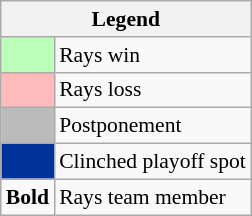<table class="wikitable" style="font-size:90%">
<tr>
<th colspan="2">Legend</th>
</tr>
<tr>
<td style="background:#bfb;"> </td>
<td>Rays win</td>
</tr>
<tr>
<td style="background:#fbb;"> </td>
<td>Rays loss</td>
</tr>
<tr>
<td style="background:#bbb;"> </td>
<td>Postponement</td>
</tr>
<tr>
<td style="background:#039;"> </td>
<td>Clinched playoff spot</td>
</tr>
<tr>
<td><strong>Bold</strong></td>
<td>Rays team member</td>
</tr>
</table>
